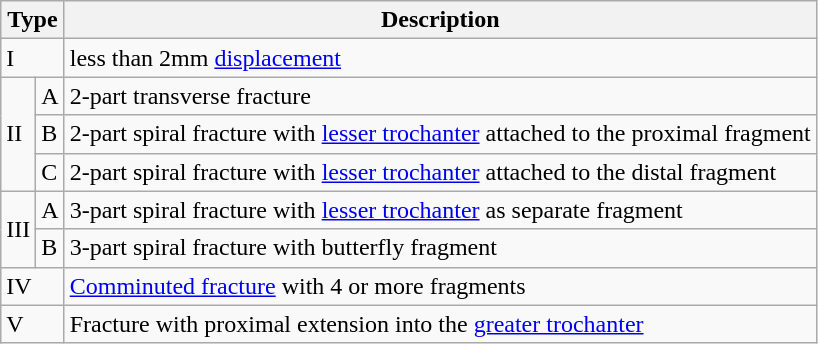<table class="wikitable">
<tr>
<th colspan="2">Type</th>
<th>Description</th>
</tr>
<tr>
<td colspan="2">I</td>
<td>less than 2mm <a href='#'>displacement</a></td>
</tr>
<tr>
<td rowspan="3">II</td>
<td>A</td>
<td>2-part transverse fracture</td>
</tr>
<tr>
<td>B</td>
<td>2-part spiral fracture with <a href='#'>lesser trochanter</a> attached to the proximal fragment</td>
</tr>
<tr>
<td>C</td>
<td>2-part spiral fracture with <a href='#'>lesser trochanter</a> attached to the distal fragment</td>
</tr>
<tr>
<td rowspan="2">III</td>
<td>A</td>
<td>3-part spiral fracture with <a href='#'>lesser trochanter</a> as separate fragment</td>
</tr>
<tr>
<td>B</td>
<td>3-part spiral fracture with butterfly fragment</td>
</tr>
<tr>
<td colspan="2">IV</td>
<td><a href='#'>Comminuted fracture</a> with 4 or more fragments</td>
</tr>
<tr>
<td colspan="2">V</td>
<td>Fracture with proximal extension into the <a href='#'>greater trochanter</a></td>
</tr>
</table>
